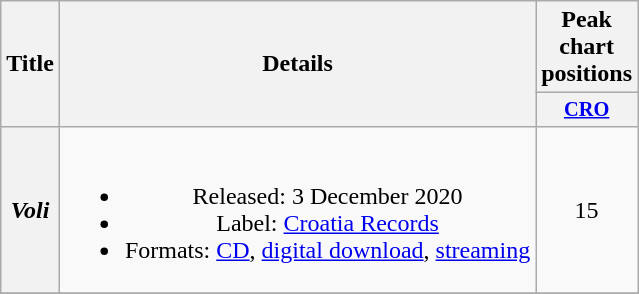<table class="wikitable plainrowheaders" style="text-align:center;">
<tr>
<th scope="col" rowspan="2">Title</th>
<th scope="col" rowspan="2">Details</th>
<th scope="col" colspan="1">Peak chart positions</th>
</tr>
<tr>
<th scope="col" style="width:3em;font-size:85%;"><a href='#'>CRO</a><br></th>
</tr>
<tr>
<th scope="row"><em>Voli</em></th>
<td><br><ul><li>Released: 3 December 2020</li><li>Label: <a href='#'>Croatia Records</a></li><li>Formats: <a href='#'>CD</a>, <a href='#'>digital download</a>, <a href='#'>streaming</a></li></ul></td>
<td>15</td>
</tr>
<tr>
</tr>
</table>
